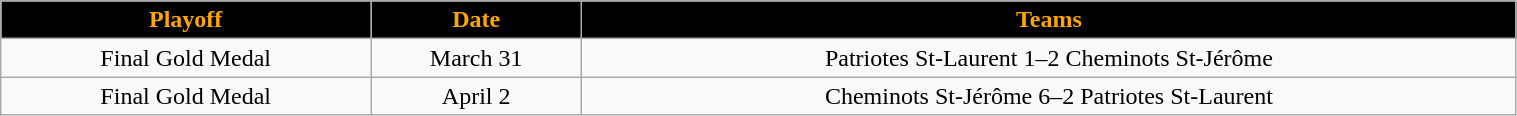<table class="wikitable" width="80%">
<tr align="center">
<th style="background:black;color:orange;">Playoff</th>
<th style="background:black;color:orange;">Date</th>
<th style="background:black;color:orange;">Teams</th>
</tr>
<tr align="center" bgcolor="">
<td>Final Gold Medal </td>
<td>March 31</td>
<td>Patriotes St-Laurent 1–2 Cheminots St-Jérôme</td>
</tr>
<tr align="center" bgcolor="">
<td>Final Gold Medal </td>
<td>April 2</td>
<td>Cheminots St-Jérôme 6–2 Patriotes St-Laurent</td>
</tr>
</table>
